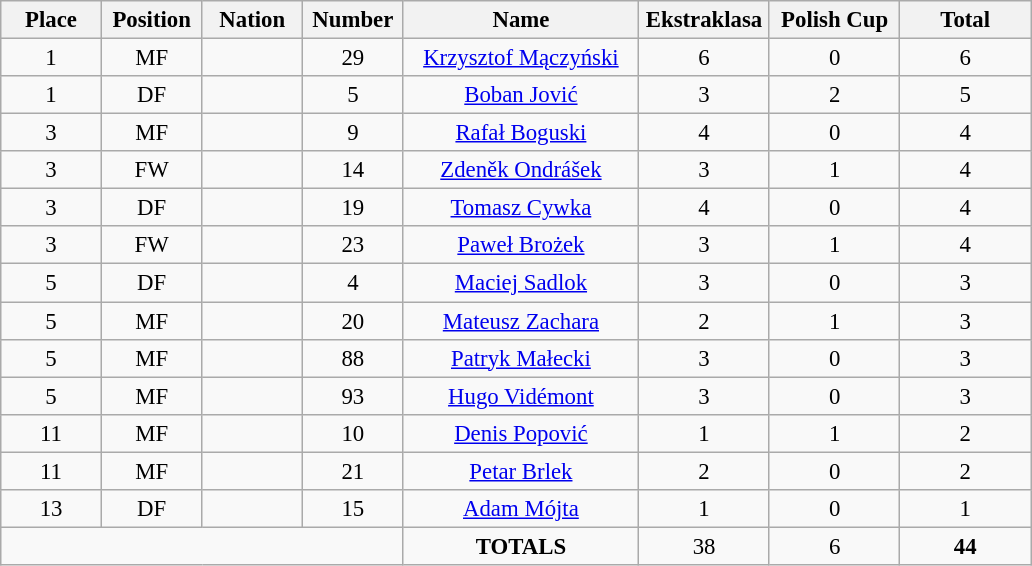<table class="wikitable" style="font-size: 95%; text-align: center;">
<tr>
<th width=60>Place</th>
<th width=60>Position</th>
<th width=60>Nation</th>
<th width=60>Number</th>
<th width=150>Name</th>
<th width=80>Ekstraklasa</th>
<th width=80>Polish Cup</th>
<th width=80><strong>Total</strong></th>
</tr>
<tr>
<td>1</td>
<td>MF</td>
<td></td>
<td>29</td>
<td><a href='#'>Krzysztof Mączyński</a></td>
<td>6</td>
<td>0</td>
<td>6</td>
</tr>
<tr>
<td>1</td>
<td>DF</td>
<td></td>
<td>5</td>
<td><a href='#'>Boban Jović</a></td>
<td>3</td>
<td>2</td>
<td>5</td>
</tr>
<tr>
<td>3</td>
<td>MF</td>
<td></td>
<td>9</td>
<td><a href='#'>Rafał Boguski</a></td>
<td>4</td>
<td>0</td>
<td>4</td>
</tr>
<tr>
<td>3</td>
<td>FW</td>
<td></td>
<td>14</td>
<td><a href='#'>Zdeněk Ondrášek</a></td>
<td>3</td>
<td>1</td>
<td>4</td>
</tr>
<tr>
<td>3</td>
<td>DF</td>
<td></td>
<td>19</td>
<td><a href='#'>Tomasz Cywka</a></td>
<td>4</td>
<td>0</td>
<td>4</td>
</tr>
<tr>
<td>3</td>
<td>FW</td>
<td></td>
<td>23</td>
<td><a href='#'>Paweł Brożek</a></td>
<td>3</td>
<td>1</td>
<td>4</td>
</tr>
<tr>
<td>5</td>
<td>DF</td>
<td></td>
<td>4</td>
<td><a href='#'>Maciej Sadlok</a></td>
<td>3</td>
<td>0</td>
<td>3</td>
</tr>
<tr>
<td>5</td>
<td>MF</td>
<td></td>
<td>20</td>
<td><a href='#'>Mateusz Zachara</a></td>
<td>2</td>
<td>1</td>
<td>3</td>
</tr>
<tr>
<td>5</td>
<td>MF</td>
<td></td>
<td>88</td>
<td><a href='#'>Patryk Małecki</a></td>
<td>3</td>
<td>0</td>
<td>3</td>
</tr>
<tr>
<td>5</td>
<td>MF</td>
<td></td>
<td>93</td>
<td><a href='#'>Hugo Vidémont</a></td>
<td>3</td>
<td>0</td>
<td>3</td>
</tr>
<tr>
<td>11</td>
<td>MF</td>
<td></td>
<td>10</td>
<td><a href='#'>Denis Popović</a></td>
<td>1</td>
<td>1</td>
<td>2</td>
</tr>
<tr>
<td>11</td>
<td>MF</td>
<td></td>
<td>21</td>
<td><a href='#'>Petar Brlek</a></td>
<td>2</td>
<td>0</td>
<td>2</td>
</tr>
<tr>
<td>13</td>
<td>DF</td>
<td></td>
<td>15</td>
<td><a href='#'>Adam Mójta</a></td>
<td>1</td>
<td>0</td>
<td>1</td>
</tr>
<tr>
<td colspan="4"></td>
<td><strong>TOTALS</strong></td>
<td>38</td>
<td>6</td>
<td><strong>44</strong></td>
</tr>
</table>
